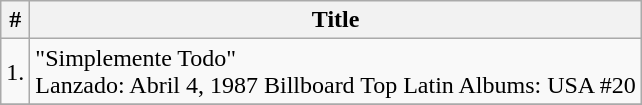<table class="wikitable">
<tr>
<th>#</th>
<th>Title</th>
</tr>
<tr>
<td>1.</td>
<td>"Simplemente Todo"<br>Lanzado: Abril 4, 1987
Billboard Top Latin Albums: USA #20</td>
</tr>
<tr>
</tr>
</table>
